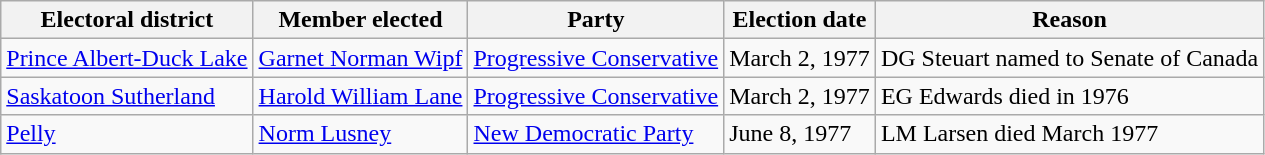<table class="wikitable sortable">
<tr>
<th>Electoral district</th>
<th>Member elected</th>
<th>Party</th>
<th>Election date</th>
<th>Reason</th>
</tr>
<tr>
<td><a href='#'>Prince Albert-Duck Lake</a></td>
<td><a href='#'>Garnet Norman Wipf</a></td>
<td><a href='#'>Progressive Conservative</a></td>
<td>March 2, 1977</td>
<td>DG Steuart named to Senate of Canada</td>
</tr>
<tr>
<td><a href='#'>Saskatoon Sutherland</a></td>
<td><a href='#'>Harold William Lane</a></td>
<td><a href='#'>Progressive Conservative</a></td>
<td>March 2, 1977</td>
<td>EG Edwards died in 1976</td>
</tr>
<tr>
<td><a href='#'>Pelly</a></td>
<td><a href='#'>Norm Lusney</a></td>
<td><a href='#'>New Democratic Party</a></td>
<td>June 8, 1977</td>
<td>LM Larsen died March 1977</td>
</tr>
</table>
